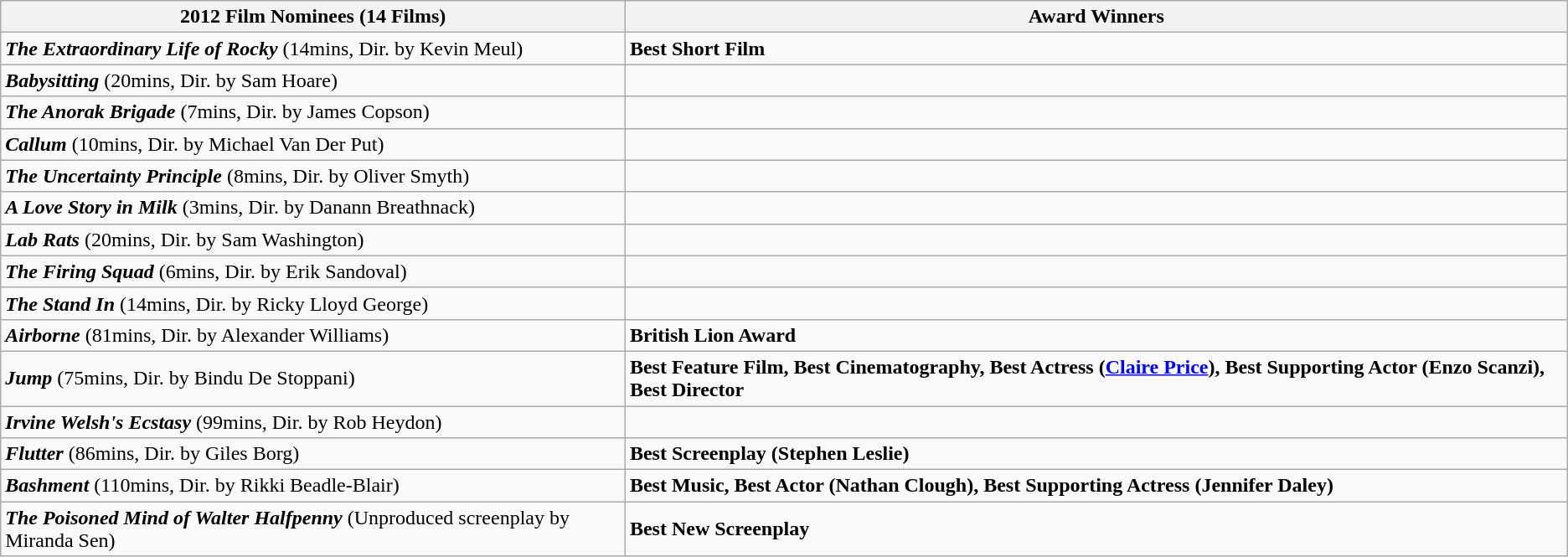<table class="wikitable mw-collapsible mw-collapsed">
<tr>
<th><strong>2012 Film Nominees (14 Films)</strong></th>
<th><strong>Award Winners</strong></th>
</tr>
<tr>
<td><strong><em>The Extraordinary Life of Rocky</em></strong> (14mins, Dir. by Kevin Meul)</td>
<td><strong>Best Short Film</strong></td>
</tr>
<tr>
<td><strong><em>Babysitting</em></strong> (20mins, Dir. by Sam Hoare)</td>
<td></td>
</tr>
<tr>
<td><strong><em>The Anorak Brigade</em></strong> (7mins, Dir. by James Copson)</td>
<td></td>
</tr>
<tr>
<td><strong><em>Callum</em></strong> (10mins, Dir. by Michael Van Der Put)</td>
<td></td>
</tr>
<tr>
<td><strong><em>The Uncertainty Principle</em></strong>  (8mins, Dir. by Oliver Smyth)</td>
<td></td>
</tr>
<tr>
<td><strong><em>A Love Story in Milk</em></strong> (3mins, Dir. by Danann Breathnack)</td>
<td></td>
</tr>
<tr>
<td><strong><em>Lab Rats</em></strong> (20mins, Dir. by Sam Washington)</td>
<td></td>
</tr>
<tr>
<td><strong><em>The Firing Squad</em></strong> (6mins, Dir. by Erik Sandoval)</td>
<td></td>
</tr>
<tr>
<td><strong><em>The Stand In</em></strong> (14mins, Dir. by Ricky Lloyd George)</td>
<td></td>
</tr>
<tr>
<td><strong><em>Airborne</em></strong> (81mins, Dir. by Alexander Williams)</td>
<td><strong>British Lion Award</strong></td>
</tr>
<tr>
<td><strong><em>Jump</em></strong> (75mins, Dir. by Bindu De Stoppani)</td>
<td><strong>Best Feature Film, Best Cinematography, Best Actress (<a href='#'>Claire Price</a>), Best Supporting Actor (Enzo Scanzi), Best Director</strong></td>
</tr>
<tr>
<td><strong><em>Irvine Welsh's Ecstasy</em></strong>  (99mins, Dir. by Rob Heydon)</td>
<td></td>
</tr>
<tr>
<td><strong><em>Flutter</em></strong> (86mins, Dir. by Giles Borg)</td>
<td><strong>Best Screenplay (Stephen Leslie)</strong></td>
</tr>
<tr>
<td><strong><em>Bashment</em></strong> (110mins, Dir. by Rikki Beadle-Blair)</td>
<td><strong>Best Music, Best Actor (Nathan Clough), Best Supporting Actress (Jennifer Daley)</strong></td>
</tr>
<tr>
<td><strong><em>The Poisoned Mind of Walter Halfpenny</em></strong> (Unproduced screenplay by Miranda Sen)</td>
<td><strong>Best New Screenplay</strong></td>
</tr>
</table>
